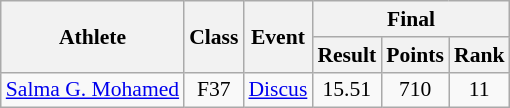<table class=wikitable style="font-size:90%">
<tr>
<th rowspan="2">Athlete</th>
<th rowspan="2">Class</th>
<th rowspan="2">Event</th>
<th colspan="3">Final</th>
</tr>
<tr>
<th>Result</th>
<th>Points</th>
<th>Rank</th>
</tr>
<tr>
<td><a href='#'>Salma G. Mohamed</a></td>
<td style="text-align:center;">F37</td>
<td><a href='#'>Discus</a></td>
<td style="text-align:center;">15.51</td>
<td style="text-align:center;">710</td>
<td style="text-align:center;">11</td>
</tr>
</table>
